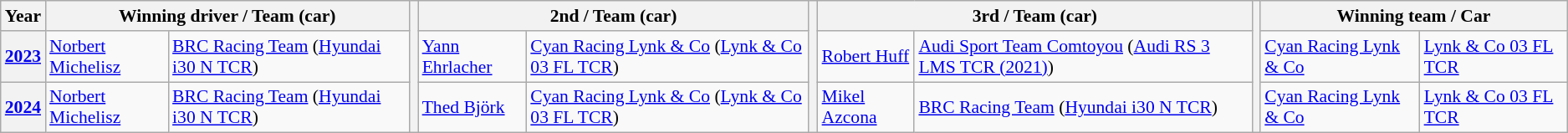<table class="wikitable" style="font-size: 90%;">
<tr>
<th>Year</th>
<th colspan="2">Winning driver / Team (car)</th>
<th rowspan="3"></th>
<th colspan="2" width="225">2nd / Team (car)</th>
<th rowspan="3"></th>
<th colspan="2" width="225">3rd / Team (car)</th>
<th rowspan="3"></th>
<th colspan="2">Winning team / Car</th>
</tr>
<tr>
<th><a href='#'>2023</a></th>
<td> <a href='#'>Norbert Michelisz</a></td>
<td><a href='#'>BRC Racing Team</a> (<a href='#'>Hyundai i30 N TCR</a>)</td>
<td> <a href='#'>Yann Ehrlacher</a></td>
<td><a href='#'>Cyan Racing Lynk & Co</a> (<a href='#'>Lynk & Co 03 FL TCR</a>)</td>
<td> <a href='#'>Robert Huff</a></td>
<td><a href='#'>Audi Sport Team Comtoyou</a> (<a href='#'>Audi RS 3 LMS TCR (2021)</a>)</td>
<td> <a href='#'>Cyan Racing Lynk & Co</a></td>
<td><a href='#'>Lynk & Co 03 FL TCR</a></td>
</tr>
<tr>
<th><a href='#'>2024</a></th>
<td> <a href='#'>Norbert Michelisz</a></td>
<td><a href='#'>BRC Racing Team</a> (<a href='#'>Hyundai i30 N TCR</a>)</td>
<td> <a href='#'>Thed Björk</a></td>
<td><a href='#'>Cyan Racing Lynk & Co</a> (<a href='#'>Lynk & Co 03 FL TCR</a>)</td>
<td> <a href='#'>Mikel Azcona</a></td>
<td><a href='#'>BRC Racing Team</a> (<a href='#'>Hyundai i30 N TCR</a>)</td>
<td> <a href='#'>Cyan Racing Lynk & Co</a></td>
<td><a href='#'>Lynk & Co 03 FL TCR</a></td>
</tr>
</table>
